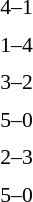<table style="font-size:90%">
<tr>
<td colspan=3></td>
</tr>
<tr>
<td align=right><strong></strong></td>
<td align=center>4–1</td>
<td></td>
</tr>
<tr>
<td colspan=3></td>
</tr>
<tr>
<td width=150 align=right></td>
<td width=100 align=center>1–4</td>
<td><strong></strong></td>
</tr>
<tr>
<td colspan=3></td>
</tr>
<tr>
<td align=right><strong></strong></td>
<td align=center>3–2</td>
<td></td>
</tr>
<tr>
<td colspan=3></td>
</tr>
<tr>
<td align=right><strong></strong></td>
<td align=center>5–0</td>
<td></td>
</tr>
<tr>
<td colspan=3></td>
</tr>
<tr>
<td align=right></td>
<td align=center>2–3</td>
<td><strong></strong></td>
</tr>
<tr>
<td colspan=3></td>
</tr>
<tr>
<td align=right><strong></strong></td>
<td align=center>5–0</td>
<td></td>
</tr>
</table>
